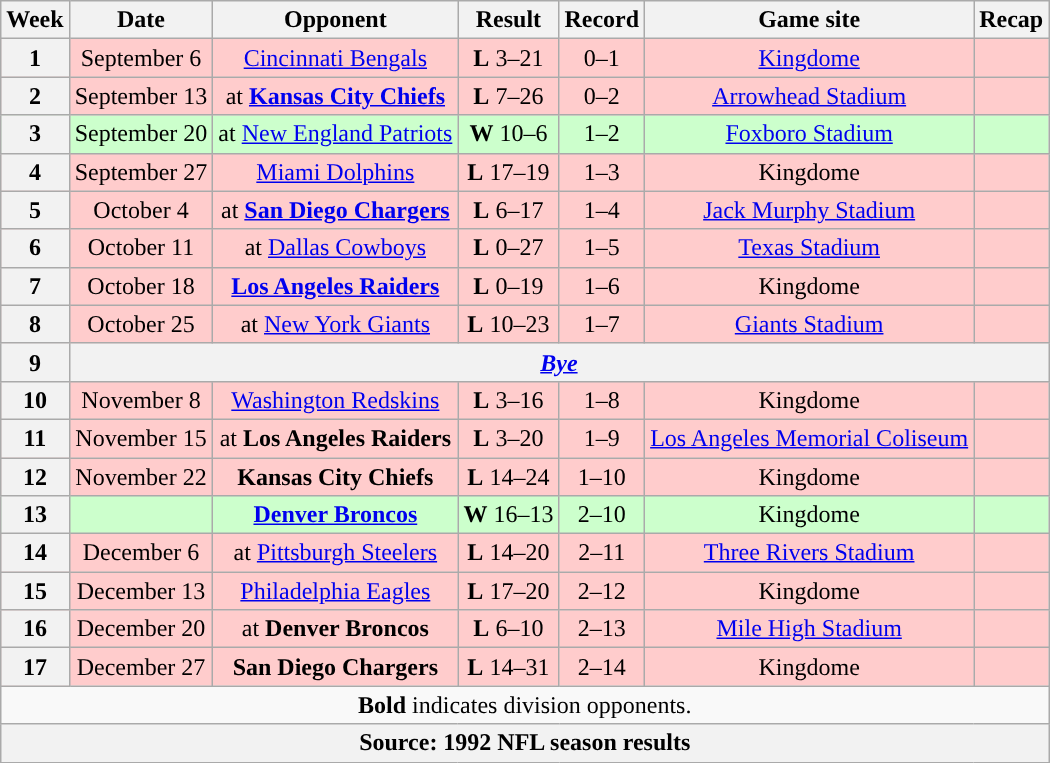<table class="wikitable" style="text-align:center">
<tr>
<th>Week</th>
<th>Date</th>
<th>Opponent</th>
<th>Result</th>
<th>Record</th>
<th>Game site</th>
<th>Recap</th>
</tr>
<tr style="background:#fcc">
<th>1</th>
<td>September 6</td>
<td><a href='#'>Cincinnati Bengals</a></td>
<td><strong>L</strong> 3–21</td>
<td>0–1</td>
<td><a href='#'>Kingdome</a></td>
<td></td>
</tr>
<tr style="background:#fcc">
<th>2</th>
<td>September 13</td>
<td>at <strong><a href='#'>Kansas City Chiefs</a></strong></td>
<td><strong>L</strong> 7–26</td>
<td>0–2</td>
<td><a href='#'>Arrowhead Stadium</a></td>
<td></td>
</tr>
<tr style="background:#cfc">
<th>3</th>
<td>September 20</td>
<td>at <a href='#'>New England Patriots</a></td>
<td><strong>W</strong> 10–6</td>
<td>1–2</td>
<td><a href='#'>Foxboro Stadium</a></td>
<td></td>
</tr>
<tr style="background:#fcc">
<th>4</th>
<td>September 27</td>
<td><a href='#'>Miami Dolphins</a></td>
<td><strong>L</strong> 17–19</td>
<td>1–3</td>
<td>Kingdome</td>
<td></td>
</tr>
<tr style="background:#fcc">
<th>5</th>
<td>October 4</td>
<td>at <strong><a href='#'>San Diego Chargers</a></strong></td>
<td><strong>L</strong> 6–17</td>
<td>1–4</td>
<td><a href='#'>Jack Murphy Stadium</a></td>
<td></td>
</tr>
<tr style="background:#fcc">
<th>6</th>
<td>October 11</td>
<td>at <a href='#'>Dallas Cowboys</a></td>
<td><strong>L</strong> 0–27</td>
<td>1–5</td>
<td><a href='#'>Texas Stadium</a></td>
<td></td>
</tr>
<tr style="background:#fcc">
<th>7</th>
<td>October 18</td>
<td><strong><a href='#'>Los Angeles Raiders</a></strong></td>
<td><strong>L</strong> 0–19</td>
<td>1–6</td>
<td>Kingdome</td>
<td></td>
</tr>
<tr style="background:#fcc">
<th>8</th>
<td>October 25</td>
<td>at <a href='#'>New York Giants</a></td>
<td><strong>L</strong> 10–23</td>
<td>1–7</td>
<td><a href='#'>Giants Stadium</a></td>
<td></td>
</tr>
<tr>
<th>9</th>
<th colspan="6"><em><a href='#'>Bye</a></em></th>
</tr>
<tr style="background:#fcc">
<th>10</th>
<td>November 8</td>
<td><a href='#'>Washington Redskins</a></td>
<td><strong>L</strong> 3–16</td>
<td>1–8</td>
<td>Kingdome</td>
<td></td>
</tr>
<tr style="background:#fcc">
<th>11</th>
<td>November 15</td>
<td>at <strong>Los Angeles Raiders</strong></td>
<td><strong>L</strong> 3–20</td>
<td>1–9</td>
<td><a href='#'>Los Angeles Memorial Coliseum</a></td>
<td></td>
</tr>
<tr style="background:#fcc">
<th>12</th>
<td>November 22</td>
<td><strong>Kansas City Chiefs</strong></td>
<td><strong>L</strong> 14–24</td>
<td>1–10</td>
<td>Kingdome</td>
<td></td>
</tr>
<tr style="background:#cfc">
<th>13</th>
<td></td>
<td><strong><a href='#'>Denver Broncos</a></strong></td>
<td><strong>W</strong> 16–13 </td>
<td>2–10</td>
<td>Kingdome</td>
<td></td>
</tr>
<tr style="background:#fcc">
<th>14</th>
<td>December 6</td>
<td>at <a href='#'>Pittsburgh Steelers</a></td>
<td><strong>L</strong> 14–20</td>
<td>2–11</td>
<td><a href='#'>Three Rivers Stadium</a></td>
<td></td>
</tr>
<tr style="background:#fcc">
<th>15</th>
<td>December 13</td>
<td><a href='#'>Philadelphia Eagles</a></td>
<td><strong>L</strong> 17–20 </td>
<td>2–12</td>
<td>Kingdome</td>
<td></td>
</tr>
<tr style="background:#fcc">
<th>16</th>
<td>December 20</td>
<td>at <strong>Denver Broncos</strong></td>
<td><strong>L</strong> 6–10</td>
<td>2–13</td>
<td><a href='#'>Mile High Stadium</a></td>
<td></td>
</tr>
<tr style="background:#fcc">
<th>17</th>
<td>December 27</td>
<td><strong>San Diego Chargers</strong></td>
<td><strong>L</strong> 14–31</td>
<td>2–14</td>
<td>Kingdome</td>
<td></td>
</tr>
<tr>
<td colspan="7"><strong>Bold</strong> indicates division opponents.</td>
</tr>
<tr>
<th colspan="7">Source: 1992 NFL season results</th>
</tr>
</table>
